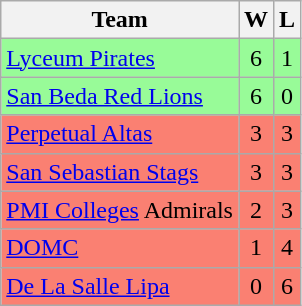<table class="wikitable" align="center"|>
<tr>
<th>Team</th>
<th>W</th>
<th>L</th>
</tr>
<tr style="text-align:center; background:#98fb98;">
<td align="left"><a href='#'>Lyceum Pirates</a></td>
<td>6</td>
<td>1</td>
</tr>
<tr style="text-align:center; background:#98fb98;">
<td align="left"><a href='#'>San Beda Red Lions</a></td>
<td>6</td>
<td>0</td>
</tr>
<tr style="text-align:center; background:salmon;">
<td align="left"><a href='#'>Perpetual Altas</a></td>
<td>3</td>
<td>3</td>
</tr>
<tr style="text-align:center; background:salmon;">
<td align="left"><a href='#'>San Sebastian Stags</a></td>
<td>3</td>
<td>3</td>
</tr>
<tr style="text-align:center; background:salmon;">
<td align="left"><a href='#'>PMI Colleges</a> Admirals</td>
<td>2</td>
<td>3</td>
</tr>
<tr style="text-align:center; background:salmon;">
<td align="left"><a href='#'>DOMC</a></td>
<td>1</td>
<td>4</td>
</tr>
<tr style="text-align:center; background:salmon;">
<td align="left"><a href='#'>De La Salle Lipa</a></td>
<td>0</td>
<td>6</td>
</tr>
</table>
